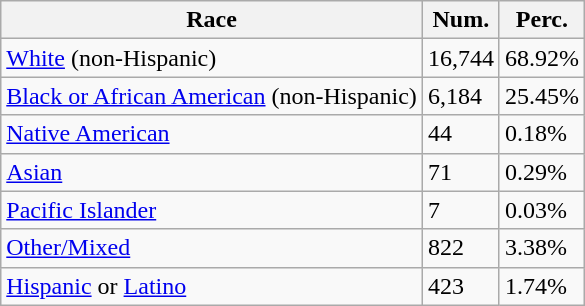<table class="wikitable">
<tr>
<th>Race</th>
<th>Num.</th>
<th>Perc.</th>
</tr>
<tr>
<td><a href='#'>White</a> (non-Hispanic)</td>
<td>16,744</td>
<td>68.92%</td>
</tr>
<tr>
<td><a href='#'>Black or African American</a> (non-Hispanic)</td>
<td>6,184</td>
<td>25.45%</td>
</tr>
<tr>
<td><a href='#'>Native American</a></td>
<td>44</td>
<td>0.18%</td>
</tr>
<tr>
<td><a href='#'>Asian</a></td>
<td>71</td>
<td>0.29%</td>
</tr>
<tr>
<td><a href='#'>Pacific Islander</a></td>
<td>7</td>
<td>0.03%</td>
</tr>
<tr>
<td><a href='#'>Other/Mixed</a></td>
<td>822</td>
<td>3.38%</td>
</tr>
<tr>
<td><a href='#'>Hispanic</a> or <a href='#'>Latino</a></td>
<td>423</td>
<td>1.74%</td>
</tr>
</table>
